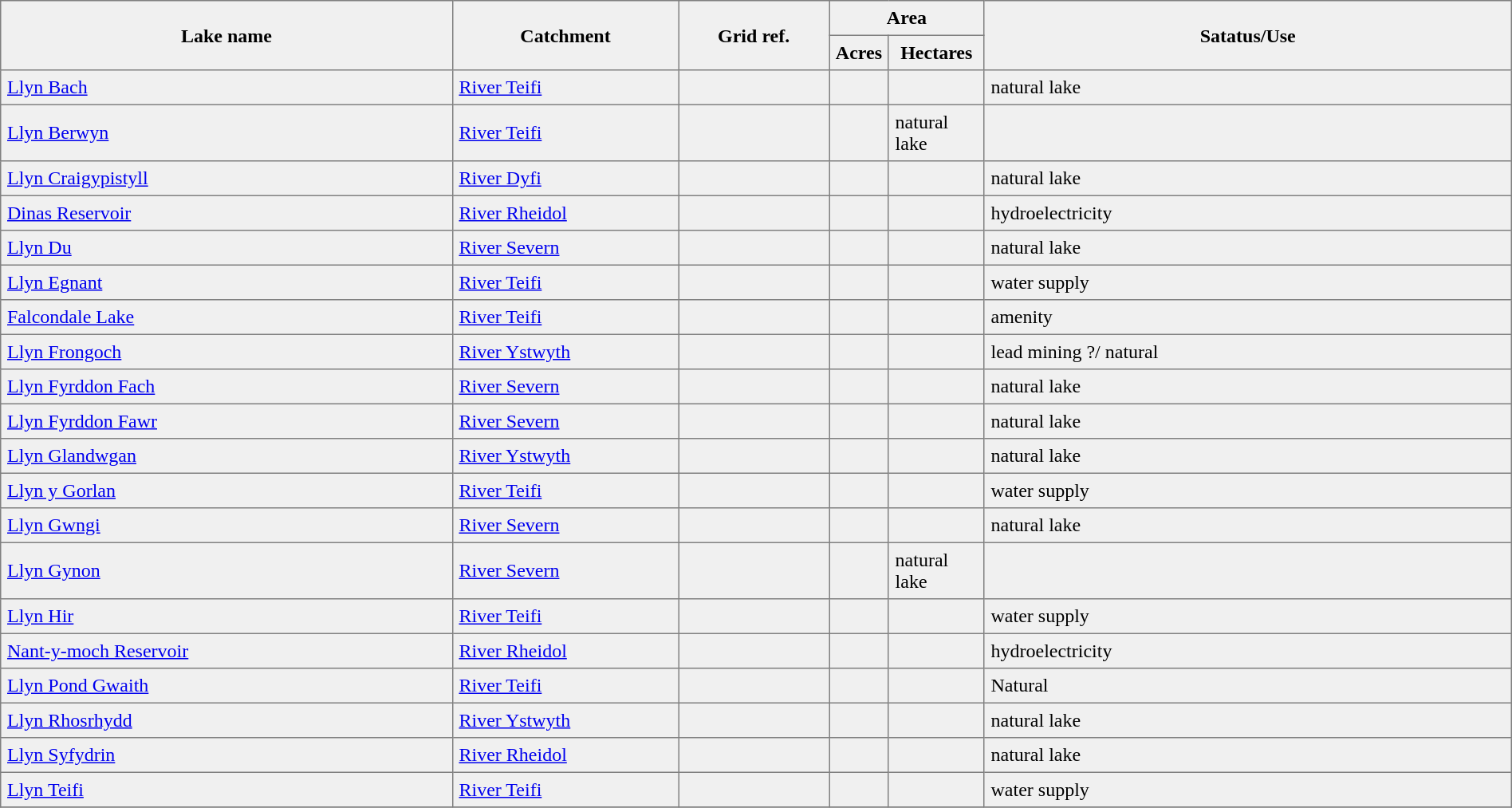<table border=1 cellspacing=0 cellpadding=5 style="border-collapse: collapse; background:#f0f0f0;" class="sortable">
<tr>
<th rowspan=2 width=30%>Lake name</th>
<th rowspan=2 width=15%>Catchment</th>
<th rowspan=2 width=10%>Grid ref.</th>
<th colspan=2 width=10%>Area</th>
<th rowspan=2 width=35%>Satatus/Use</th>
</tr>
<tr>
<th>Acres</th>
<th>Hectares</th>
</tr>
<tr>
<td><a href='#'>Llyn Bach</a></td>
<td><a href='#'>River Teifi</a></td>
<td></td>
<td></td>
<td></td>
<td>natural lake</td>
</tr>
<tr>
<td><a href='#'>Llyn Berwyn</a></td>
<td><a href='#'>River Teifi</a></td>
<td></td>
<td></td>
<td>natural lake</td>
</tr>
<tr>
<td><a href='#'>Llyn Craigypistyll</a></td>
<td><a href='#'>River Dyfi</a></td>
<td></td>
<td></td>
<td></td>
<td>natural lake</td>
</tr>
<tr>
<td><a href='#'>Dinas Reservoir</a></td>
<td><a href='#'>River Rheidol</a></td>
<td></td>
<td></td>
<td></td>
<td>hydroelectricity</td>
</tr>
<tr>
<td><a href='#'>Llyn Du</a></td>
<td><a href='#'>River Severn</a></td>
<td></td>
<td></td>
<td></td>
<td>natural lake</td>
</tr>
<tr>
<td><a href='#'>Llyn Egnant</a></td>
<td><a href='#'>River Teifi</a></td>
<td></td>
<td></td>
<td></td>
<td>water supply</td>
</tr>
<tr>
<td><a href='#'>Falcondale Lake</a></td>
<td><a href='#'>River Teifi</a></td>
<td></td>
<td></td>
<td></td>
<td>amenity</td>
</tr>
<tr>
<td><a href='#'>Llyn Frongoch</a></td>
<td><a href='#'>River Ystwyth</a></td>
<td></td>
<td></td>
<td></td>
<td>lead mining ?/ natural</td>
</tr>
<tr>
<td><a href='#'>Llyn Fyrddon Fach</a></td>
<td><a href='#'>River Severn</a></td>
<td></td>
<td></td>
<td></td>
<td>natural lake</td>
</tr>
<tr>
<td><a href='#'>Llyn Fyrddon Fawr</a></td>
<td><a href='#'>River Severn</a></td>
<td></td>
<td></td>
<td></td>
<td>natural lake</td>
</tr>
<tr>
<td><a href='#'>Llyn Glandwgan</a></td>
<td><a href='#'>River Ystwyth</a></td>
<td></td>
<td></td>
<td></td>
<td>natural lake</td>
</tr>
<tr>
<td><a href='#'>Llyn y Gorlan</a></td>
<td><a href='#'>River Teifi</a></td>
<td></td>
<td></td>
<td></td>
<td>water supply</td>
</tr>
<tr>
<td><a href='#'>Llyn Gwngi</a></td>
<td><a href='#'>River Severn</a></td>
<td></td>
<td></td>
<td></td>
<td>natural lake</td>
</tr>
<tr>
<td><a href='#'>Llyn Gynon</a></td>
<td><a href='#'>River Severn</a></td>
<td></td>
<td></td>
<td>natural lake</td>
</tr>
<tr>
<td><a href='#'>Llyn Hir</a></td>
<td><a href='#'>River Teifi</a></td>
<td></td>
<td></td>
<td></td>
<td>water supply</td>
</tr>
<tr>
<td><a href='#'>Nant-y-moch Reservoir</a></td>
<td><a href='#'>River Rheidol</a></td>
<td></td>
<td></td>
<td></td>
<td>hydroelectricity</td>
</tr>
<tr>
<td><a href='#'>Llyn Pond Gwaith</a></td>
<td><a href='#'>River Teifi</a></td>
<td></td>
<td></td>
<td></td>
<td>Natural</td>
</tr>
<tr>
<td><a href='#'>Llyn Rhosrhydd</a></td>
<td><a href='#'>River Ystwyth</a></td>
<td></td>
<td></td>
<td></td>
<td>natural lake</td>
</tr>
<tr>
<td><a href='#'>Llyn Syfydrin</a></td>
<td><a href='#'>River Rheidol</a></td>
<td></td>
<td></td>
<td></td>
<td>natural lake</td>
</tr>
<tr>
<td><a href='#'>Llyn Teifi</a></td>
<td><a href='#'>River Teifi</a></td>
<td></td>
<td></td>
<td></td>
<td>water supply</td>
</tr>
<tr>
</tr>
</table>
